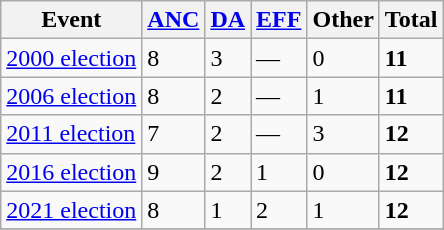<table class="wikitable">
<tr>
<th>Event</th>
<th><a href='#'>ANC</a></th>
<th><a href='#'>DA</a></th>
<th><a href='#'>EFF</a></th>
<th>Other</th>
<th>Total</th>
</tr>
<tr>
<td><a href='#'>2000 election</a></td>
<td>8</td>
<td>3</td>
<td>—</td>
<td>0</td>
<td><strong>11</strong></td>
</tr>
<tr>
<td><a href='#'>2006 election</a></td>
<td>8</td>
<td>2</td>
<td>—</td>
<td>1</td>
<td><strong>11</strong></td>
</tr>
<tr>
<td><a href='#'>2011 election</a></td>
<td>7</td>
<td>2</td>
<td>—</td>
<td>3</td>
<td><strong>12</strong></td>
</tr>
<tr>
<td><a href='#'>2016 election</a></td>
<td>9</td>
<td>2</td>
<td>1</td>
<td>0</td>
<td><strong>12</strong></td>
</tr>
<tr>
<td><a href='#'>2021 election</a></td>
<td>8</td>
<td>1</td>
<td>2</td>
<td>1</td>
<td><strong>12</strong></td>
</tr>
<tr>
</tr>
</table>
